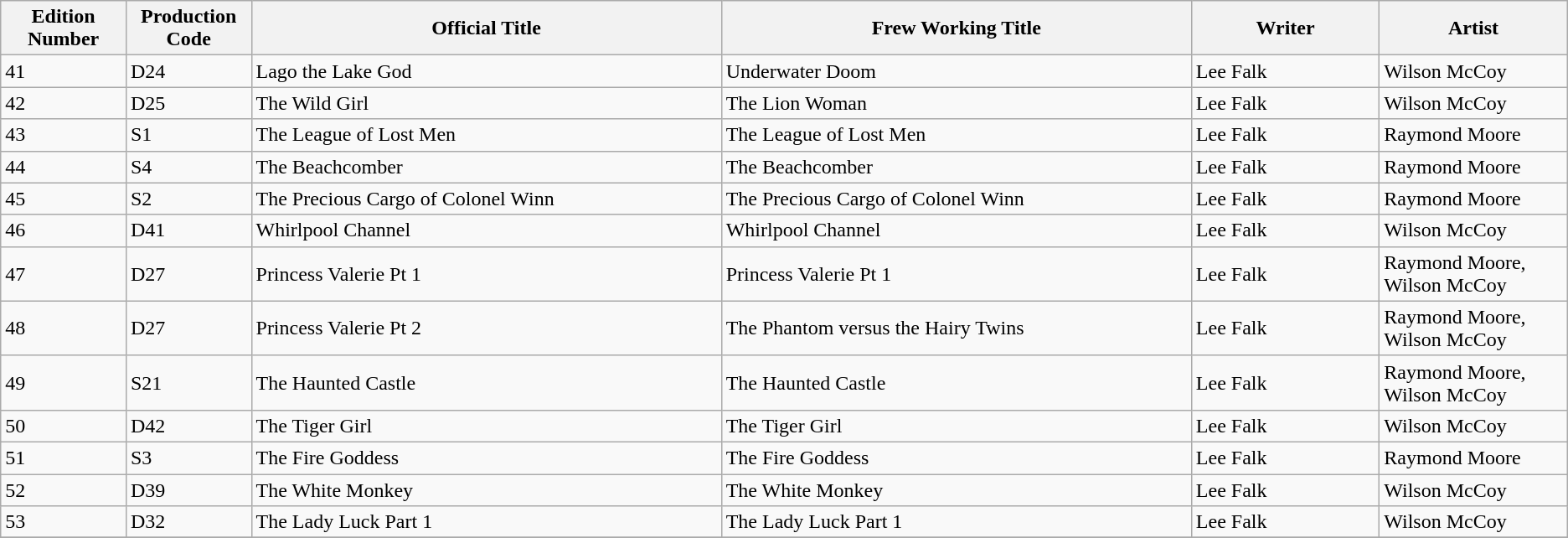<table class="wikitable">
<tr>
<th style="width:8%;">Edition Number</th>
<th style="width:8%;">Production Code</th>
<th style="width:30%;">Official Title</th>
<th style="width:30%;">Frew Working Title</th>
<th style="width:12%;">Writer</th>
<th style="width:12%;">Artist</th>
</tr>
<tr |>
<td>41</td>
<td>D24</td>
<td>Lago the Lake God</td>
<td>Underwater Doom</td>
<td>Lee Falk</td>
<td>Wilson McCoy</td>
</tr>
<tr |>
<td>42</td>
<td>D25</td>
<td>The Wild Girl</td>
<td>The Lion Woman</td>
<td>Lee Falk</td>
<td>Wilson McCoy</td>
</tr>
<tr |>
<td>43</td>
<td>S1</td>
<td>The League of Lost Men</td>
<td>The League of Lost Men</td>
<td>Lee Falk</td>
<td>Raymond Moore</td>
</tr>
<tr |>
<td>44</td>
<td>S4</td>
<td>The Beachcomber</td>
<td>The Beachcomber</td>
<td>Lee Falk</td>
<td>Raymond Moore</td>
</tr>
<tr |>
<td>45</td>
<td>S2</td>
<td>The Precious Cargo of Colonel Winn</td>
<td>The Precious Cargo of Colonel Winn</td>
<td>Lee Falk</td>
<td>Raymond Moore</td>
</tr>
<tr |>
<td>46</td>
<td>D41</td>
<td>Whirlpool Channel</td>
<td>Whirlpool Channel</td>
<td>Lee Falk</td>
<td>Wilson McCoy</td>
</tr>
<tr |>
<td>47</td>
<td>D27</td>
<td>Princess Valerie Pt 1</td>
<td>Princess Valerie Pt 1</td>
<td>Lee Falk</td>
<td>Raymond Moore, Wilson McCoy</td>
</tr>
<tr |>
<td>48</td>
<td>D27</td>
<td>Princess Valerie Pt 2</td>
<td>The Phantom versus the Hairy Twins</td>
<td>Lee Falk</td>
<td>Raymond Moore, Wilson McCoy</td>
</tr>
<tr |>
<td>49</td>
<td>S21</td>
<td>The Haunted Castle</td>
<td>The Haunted Castle</td>
<td>Lee Falk</td>
<td>Raymond Moore, Wilson McCoy</td>
</tr>
<tr |>
<td>50</td>
<td>D42</td>
<td>The Tiger Girl</td>
<td>The Tiger Girl</td>
<td>Lee Falk</td>
<td>Wilson McCoy</td>
</tr>
<tr |>
<td>51</td>
<td>S3</td>
<td>The Fire Goddess</td>
<td>The Fire Goddess</td>
<td>Lee Falk</td>
<td>Raymond Moore</td>
</tr>
<tr |>
<td>52</td>
<td>D39</td>
<td>The White Monkey</td>
<td>The White Monkey</td>
<td>Lee Falk</td>
<td>Wilson McCoy</td>
</tr>
<tr |>
<td>53</td>
<td>D32</td>
<td>The Lady Luck Part 1</td>
<td>The Lady Luck Part 1</td>
<td>Lee Falk</td>
<td>Wilson McCoy</td>
</tr>
<tr |>
</tr>
</table>
